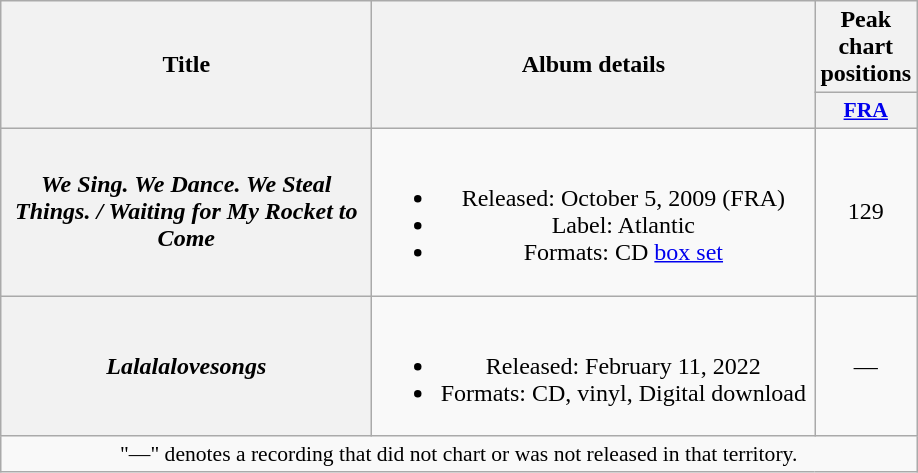<table class="wikitable plainrowheaders" style="text-align:center;">
<tr>
<th scope="col" rowspan="2" style="width:15em;">Title</th>
<th scope="col" rowspan="2" style="width:18em;">Album details</th>
<th scope="col">Peak chart positions</th>
</tr>
<tr>
<th scope="col" style="width:3em;font-size:90%;"><a href='#'>FRA</a><br></th>
</tr>
<tr>
<th scope="row"><em>We Sing. We Dance. We Steal Things. / Waiting for My Rocket to Come</em></th>
<td><br><ul><li>Released: October 5, 2009 <span>(FRA)</span></li><li>Label: Atlantic</li><li>Formats: CD <a href='#'>box set</a></li></ul></td>
<td>129</td>
</tr>
<tr>
<th scope="row"><em>Lalalalovesongs</em></th>
<td><br><ul><li>Released: February 11, 2022</li><li>Formats: CD, vinyl, Digital download</li></ul></td>
<td>—</td>
</tr>
<tr>
<td colspan="3" style="font-size:90%">"—" denotes a recording that did not chart or was not released in that territory.</td>
</tr>
</table>
